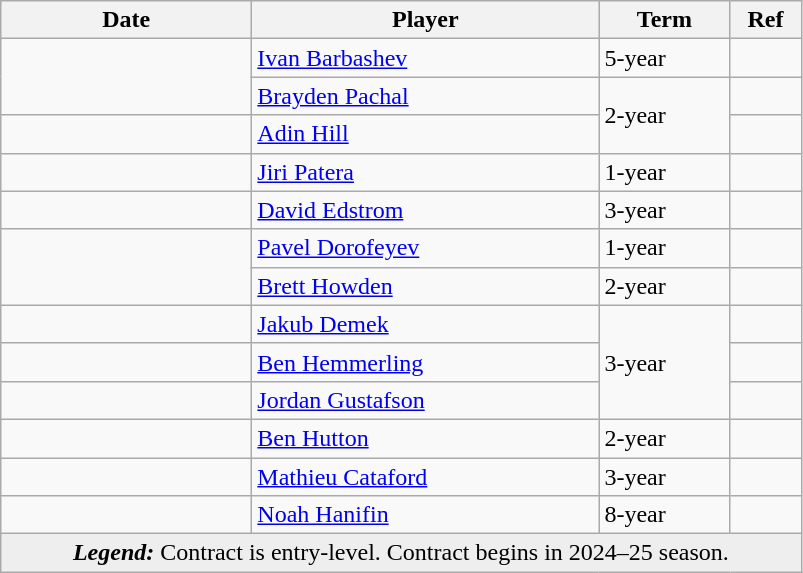<table class="wikitable">
<tr>
<th style="width: 10em;">Date</th>
<th style="width: 14em;">Player</th>
<th style="width: 5em;">Term</th>
<th style="width: 2.5em;">Ref</th>
</tr>
<tr>
<td rowspan=2></td>
<td><a href='#'>Ivan Barbashev</a></td>
<td>5-year</td>
<td></td>
</tr>
<tr>
<td><a href='#'>Brayden Pachal</a></td>
<td rowspan=2>2-year</td>
<td></td>
</tr>
<tr>
<td></td>
<td><a href='#'>Adin Hill</a></td>
<td></td>
</tr>
<tr>
<td></td>
<td><a href='#'>Jiri Patera</a></td>
<td>1-year</td>
<td></td>
</tr>
<tr>
<td></td>
<td><a href='#'>David Edstrom</a></td>
<td>3-year</td>
<td></td>
</tr>
<tr>
<td rowspan=2></td>
<td><a href='#'>Pavel Dorofeyev</a></td>
<td>1-year</td>
<td></td>
</tr>
<tr>
<td><a href='#'>Brett Howden</a></td>
<td>2-year</td>
<td></td>
</tr>
<tr>
<td></td>
<td><a href='#'>Jakub Demek</a></td>
<td rowspan="3">3-year</td>
<td></td>
</tr>
<tr>
<td></td>
<td><a href='#'>Ben Hemmerling</a></td>
<td></td>
</tr>
<tr>
<td></td>
<td><a href='#'>Jordan Gustafson</a></td>
<td></td>
</tr>
<tr>
<td></td>
<td><a href='#'>Ben Hutton</a></td>
<td>2-year</td>
<td></td>
</tr>
<tr>
<td></td>
<td><a href='#'>Mathieu Cataford</a></td>
<td>3-year</td>
<td></td>
</tr>
<tr>
<td></td>
<td><a href='#'>Noah Hanifin</a></td>
<td>8-year</td>
<td></td>
</tr>
<tr>
<td colspan="6" style="text-align:center" bgcolor="eeeeee"><strong><em>Legend:</em></strong>  Contract is entry-level.  Contract begins in 2024–25 season.</td>
</tr>
</table>
